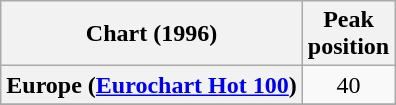<table class="wikitable sortable plainrowheaders" style="text-align:center">
<tr>
<th>Chart (1996)</th>
<th>Peak<br>position</th>
</tr>
<tr>
<th scope="row">Europe (<a href='#'>Eurochart Hot 100</a>)</th>
<td>40</td>
</tr>
<tr>
</tr>
<tr>
</tr>
<tr>
</tr>
</table>
